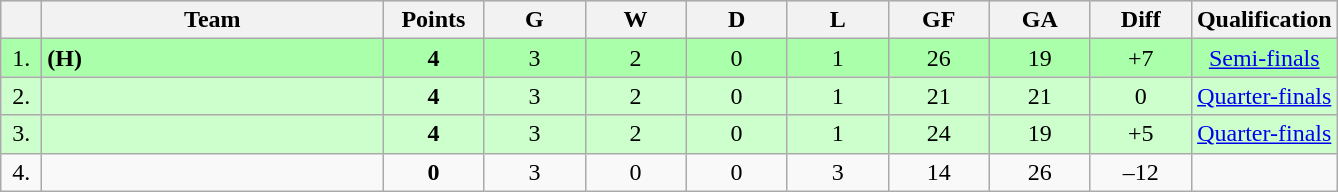<table class=wikitable style="text-align:center">
<tr bgcolor="#DCDCDC">
<th width="20"></th>
<th width="220">Team</th>
<th width="60">Points</th>
<th width="60">G</th>
<th width="60">W</th>
<th width="60">D</th>
<th width="60">L</th>
<th width="60">GF</th>
<th width="60">GA</th>
<th width="60">Diff</th>
<th width="60">Qualification</th>
</tr>
<tr bgcolor=#AAFFAA>
<td>1.</td>
<td align=left> <strong>(H)</strong></td>
<td><strong>4</strong></td>
<td>3</td>
<td>2</td>
<td>0</td>
<td>1</td>
<td>26</td>
<td>19</td>
<td>+7</td>
<td><a href='#'>Semi-finals</a></td>
</tr>
<tr bgcolor=#CCFFCC>
<td>2.</td>
<td align=left></td>
<td><strong>4</strong></td>
<td>3</td>
<td>2</td>
<td>0</td>
<td>1</td>
<td>21</td>
<td>21</td>
<td>0</td>
<td><a href='#'>Quarter-finals</a></td>
</tr>
<tr bgcolor=#CCFFCC>
<td>3.</td>
<td align=left></td>
<td><strong>4</strong></td>
<td>3</td>
<td>2</td>
<td>0</td>
<td>1</td>
<td>24</td>
<td>19</td>
<td>+5</td>
<td><a href='#'>Quarter-finals</a></td>
</tr>
<tr>
<td>4.</td>
<td align=left></td>
<td><strong>0</strong></td>
<td>3</td>
<td>0</td>
<td>0</td>
<td>3</td>
<td>14</td>
<td>26</td>
<td>–12</td>
<td></td>
</tr>
</table>
